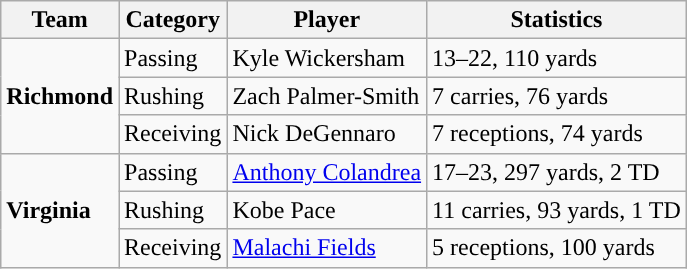<table class="wikitable" style="float: right;">
<tr>
<th>Team</th>
<th>Category</th>
<th>Player</th>
<th>Statistics</th>
</tr>
<tr>
<td rowspan=3><strong>Richmond</strong></td>
<td>Passing</td>
<td>Kyle Wickersham</td>
<td>13–22, 110 yards</td>
</tr>
<tr>
<td>Rushing</td>
<td>Zach Palmer-Smith</td>
<td>7 carries, 76 yards</td>
</tr>
<tr>
<td>Receiving</td>
<td>Nick DeGennaro</td>
<td>7 receptions, 74 yards</td>
</tr>
<tr>
<td rowspan=3><strong>Virginia</strong></td>
<td>Passing</td>
<td><a href='#'>Anthony Colandrea</a></td>
<td>17–23, 297 yards, 2 TD</td>
</tr>
<tr>
<td>Rushing</td>
<td>Kobe Pace</td>
<td>11 carries, 93 yards, 1 TD</td>
</tr>
<tr>
<td>Receiving</td>
<td><a href='#'>Malachi Fields</a></td>
<td>5 receptions, 100 yards</td>
</tr>
</table>
